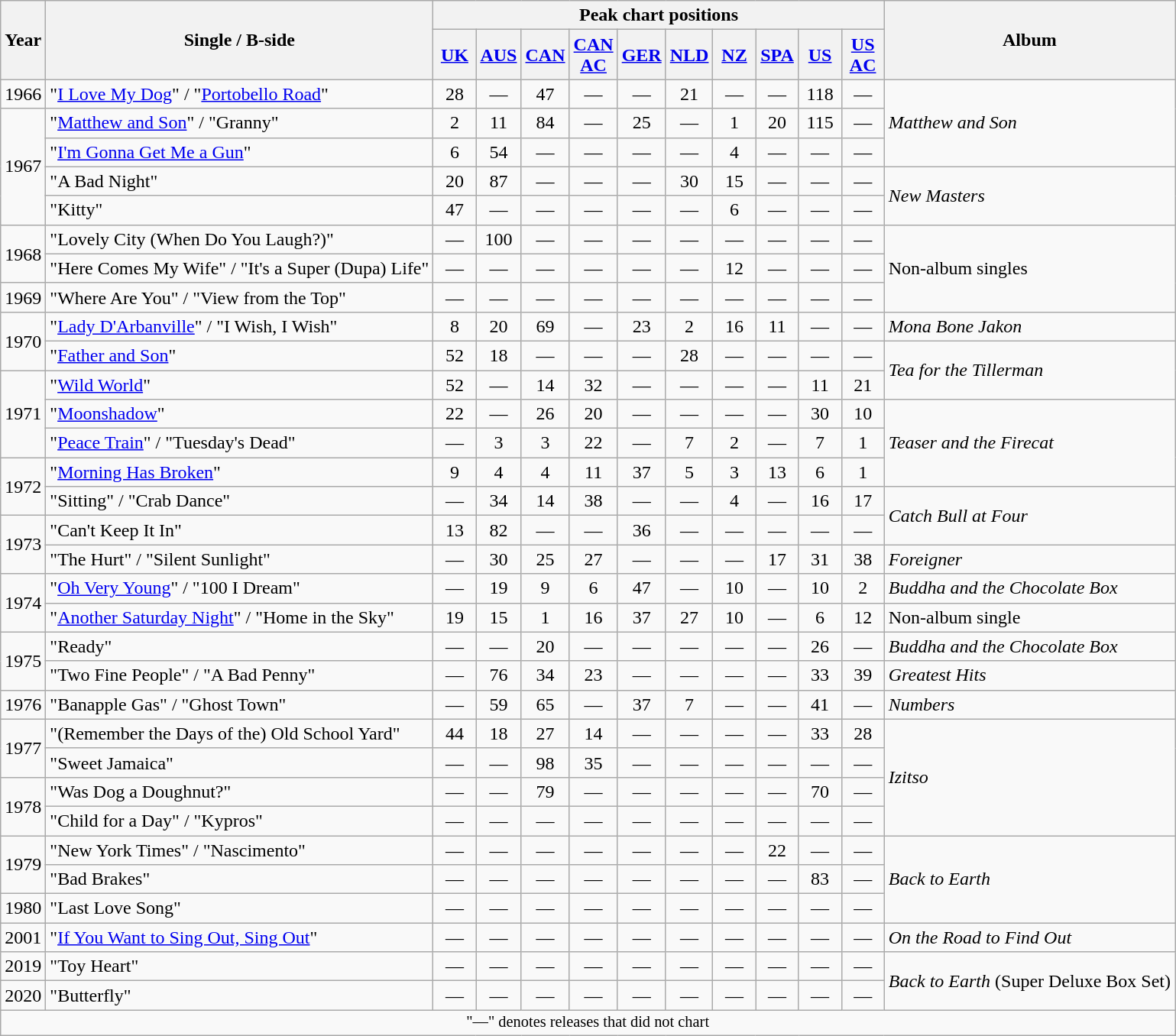<table class="wikitable" style="text-align:center;">
<tr>
<th rowspan="2">Year</th>
<th rowspan="2">Single / B-side</th>
<th colspan="10">Peak chart positions</th>
<th rowspan="2">Album</th>
</tr>
<tr>
<th style="width:30px;"><a href='#'>UK</a><br></th>
<th style="width:30px;"><a href='#'>AUS</a><br></th>
<th style="width:30px;"><a href='#'>CAN</a><br></th>
<th style="width:30px;"><a href='#'>CAN AC</a><br></th>
<th style="width:30px;"><a href='#'>GER</a><br></th>
<th style="width:30px;"><a href='#'>NLD</a><br></th>
<th style="width:30px;"><a href='#'>NZ</a><br></th>
<th style="width:30px;"><a href='#'>SPA</a><br></th>
<th style="width:30px;"><a href='#'>US</a><br></th>
<th style="width:30px;"><a href='#'>US AC</a><br></th>
</tr>
<tr>
<td>1966</td>
<td style="text-align:left;">"<a href='#'>I Love My Dog</a>" / "<a href='#'>Portobello Road</a>"</td>
<td>28</td>
<td>—</td>
<td>47</td>
<td>—</td>
<td>—</td>
<td>21</td>
<td>—</td>
<td>—</td>
<td>118</td>
<td>—</td>
<td style="text-align:left;" rowspan="3"><em>Matthew and Son</em></td>
</tr>
<tr>
<td rowspan="4">1967</td>
<td style="text-align:left;">"<a href='#'>Matthew and Son</a>" / "Granny"</td>
<td>2</td>
<td>11</td>
<td>84</td>
<td>—</td>
<td>25</td>
<td>—</td>
<td>1</td>
<td>20</td>
<td>115</td>
<td>—</td>
</tr>
<tr>
<td style="text-align:left;">"<a href='#'>I'm Gonna Get Me a Gun</a>"</td>
<td>6</td>
<td>54</td>
<td>—</td>
<td>—</td>
<td>—</td>
<td>—</td>
<td>4</td>
<td>—</td>
<td>—</td>
<td>—</td>
</tr>
<tr>
<td style="text-align:left;">"A Bad Night"</td>
<td>20</td>
<td>87</td>
<td>—</td>
<td>—</td>
<td>—</td>
<td>30</td>
<td>15</td>
<td>—</td>
<td>—</td>
<td>—</td>
<td style="text-align:left;" rowspan="2"><em>New Masters</em></td>
</tr>
<tr>
<td style="text-align:left;">"Kitty"</td>
<td>47</td>
<td>—</td>
<td>—</td>
<td>—</td>
<td>—</td>
<td>—</td>
<td>6</td>
<td>—</td>
<td>—</td>
<td>—</td>
</tr>
<tr>
<td rowspan="2">1968</td>
<td style="text-align:left;">"Lovely City (When Do You Laugh?)"</td>
<td>—</td>
<td>100</td>
<td>—</td>
<td>—</td>
<td>—</td>
<td>—</td>
<td>—</td>
<td>—</td>
<td>—</td>
<td>—</td>
<td style="text-align:left;" rowspan="3">Non-album singles</td>
</tr>
<tr>
<td style="text-align:left;">"Here Comes My Wife" / "It's a Super (Dupa) Life"</td>
<td>—</td>
<td>—</td>
<td>—</td>
<td>—</td>
<td>—</td>
<td>—</td>
<td>12</td>
<td>—</td>
<td>—</td>
<td>—</td>
</tr>
<tr>
<td>1969</td>
<td style="text-align:left;">"Where Are You" / "View from the Top"</td>
<td>—</td>
<td>—</td>
<td>—</td>
<td>—</td>
<td>—</td>
<td>—</td>
<td>—</td>
<td>—</td>
<td>—</td>
<td>—</td>
</tr>
<tr>
<td rowspan="2">1970</td>
<td style="text-align:left;">"<a href='#'>Lady D'Arbanville</a>" / "I Wish, I Wish"</td>
<td>8</td>
<td>20</td>
<td>69</td>
<td>—</td>
<td>23</td>
<td>2</td>
<td>16</td>
<td>11</td>
<td>—</td>
<td>—</td>
<td style="text-align:left;"><em>Mona Bone Jakon</em></td>
</tr>
<tr>
<td style="text-align:left;">"<a href='#'>Father and Son</a>"</td>
<td>52</td>
<td>18</td>
<td>—</td>
<td>—</td>
<td>—</td>
<td>28</td>
<td>—</td>
<td>—</td>
<td>—</td>
<td>—</td>
<td style="text-align:left;" rowspan="2"><em>Tea for the Tillerman</em></td>
</tr>
<tr>
<td rowspan="3">1971</td>
<td style="text-align:left;">"<a href='#'>Wild World</a>"</td>
<td>52</td>
<td>—</td>
<td>14</td>
<td>32</td>
<td>—</td>
<td>—</td>
<td>—</td>
<td>—</td>
<td>11</td>
<td>21</td>
</tr>
<tr>
<td style="text-align:left;">"<a href='#'>Moonshadow</a>"</td>
<td>22</td>
<td>—</td>
<td>26</td>
<td>20</td>
<td>—</td>
<td>—</td>
<td>—</td>
<td>—</td>
<td>30</td>
<td>10</td>
<td style="text-align:left;" rowspan="3"><em>Teaser and the Firecat</em></td>
</tr>
<tr>
<td style="text-align:left;">"<a href='#'>Peace Train</a>" / "Tuesday's Dead"</td>
<td>—</td>
<td>3</td>
<td>3</td>
<td>22</td>
<td>—</td>
<td>7</td>
<td>2</td>
<td>—</td>
<td>7</td>
<td>1</td>
</tr>
<tr>
<td rowspan="2">1972</td>
<td style="text-align:left;">"<a href='#'>Morning Has Broken</a>"</td>
<td>9</td>
<td>4</td>
<td>4</td>
<td>11</td>
<td>37</td>
<td>5</td>
<td>3</td>
<td>13</td>
<td>6</td>
<td>1</td>
</tr>
<tr>
<td style="text-align:left;">"Sitting" / "Crab Dance"</td>
<td>—</td>
<td>34</td>
<td>14</td>
<td>38</td>
<td>—</td>
<td>—</td>
<td>4</td>
<td>—</td>
<td>16</td>
<td>17</td>
<td style="text-align:left;" rowspan="2"><em>Catch Bull at Four</em></td>
</tr>
<tr>
<td rowspan="2">1973</td>
<td style="text-align:left;">"Can't Keep It In"</td>
<td>13</td>
<td>82</td>
<td>—</td>
<td>—</td>
<td>36</td>
<td>—</td>
<td>—</td>
<td>—</td>
<td>—</td>
<td>—</td>
</tr>
<tr>
<td style="text-align:left;">"The Hurt" / "Silent Sunlight"</td>
<td>—</td>
<td>30</td>
<td>25</td>
<td>27</td>
<td>—</td>
<td>—</td>
<td>—</td>
<td>17</td>
<td>31</td>
<td>38</td>
<td style="text-align:left;"><em>Foreigner</em></td>
</tr>
<tr>
<td rowspan="2">1974</td>
<td style="text-align:left;">"<a href='#'>Oh Very Young</a>" / "100 I Dream"</td>
<td>—</td>
<td>19</td>
<td>9</td>
<td>6</td>
<td>47</td>
<td>—</td>
<td>10</td>
<td>—</td>
<td>10</td>
<td>2</td>
<td style="text-align:left;"><em>Buddha and the Chocolate Box</em></td>
</tr>
<tr>
<td style="text-align:left;">"<a href='#'>Another Saturday Night</a>" / "Home in the Sky"</td>
<td>19</td>
<td>15</td>
<td>1</td>
<td>16</td>
<td>37</td>
<td>27</td>
<td>10</td>
<td>—</td>
<td>6</td>
<td>12</td>
<td style="text-align:left;">Non-album single </td>
</tr>
<tr>
<td rowspan="2">1975</td>
<td style="text-align:left;">"Ready"</td>
<td>—</td>
<td>—</td>
<td>20</td>
<td>—</td>
<td>—</td>
<td>—</td>
<td>—</td>
<td>—</td>
<td>26</td>
<td>—</td>
<td style="text-align:left;"><em>Buddha and the Chocolate Box</em></td>
</tr>
<tr>
<td style="text-align:left;">"Two Fine People" / "A Bad Penny"</td>
<td>—</td>
<td>76</td>
<td>34</td>
<td>23</td>
<td>—</td>
<td>—</td>
<td>—</td>
<td>—</td>
<td>33</td>
<td>39</td>
<td style="text-align:left;"><em>Greatest Hits</em></td>
</tr>
<tr>
<td>1976</td>
<td style="text-align:left;">"Banapple Gas" / "Ghost Town"</td>
<td>—</td>
<td>59</td>
<td>65</td>
<td>—</td>
<td>37</td>
<td>7</td>
<td>—</td>
<td>—</td>
<td>41</td>
<td>—</td>
<td style="text-align:left;"><em>Numbers</em></td>
</tr>
<tr>
<td rowspan="2">1977</td>
<td style="text-align:left;">"(Remember the Days of the) Old School Yard"</td>
<td>44</td>
<td>18</td>
<td>27</td>
<td>14</td>
<td>—</td>
<td>—</td>
<td>—</td>
<td>—</td>
<td>33</td>
<td>28</td>
<td style="text-align:left;" rowspan="4"><em>Izitso</em></td>
</tr>
<tr>
<td style="text-align:left;">"Sweet Jamaica"</td>
<td>—</td>
<td>—</td>
<td>98</td>
<td>35</td>
<td>—</td>
<td>—</td>
<td>—</td>
<td>—</td>
<td>—</td>
<td>—</td>
</tr>
<tr>
<td rowspan="2">1978</td>
<td style="text-align:left;">"Was Dog a Doughnut?"</td>
<td>—</td>
<td>—</td>
<td>79</td>
<td>—</td>
<td>—</td>
<td>—</td>
<td>—</td>
<td>—</td>
<td>70</td>
<td>—</td>
</tr>
<tr>
<td style="text-align:left;">"Child for a Day" / "Kypros"</td>
<td>—</td>
<td>—</td>
<td>—</td>
<td>—</td>
<td>—</td>
<td>—</td>
<td>—</td>
<td>—</td>
<td>—</td>
<td>—</td>
</tr>
<tr>
<td rowspan="2">1979</td>
<td style="text-align:left;">"New York Times" / "Nascimento"</td>
<td>—</td>
<td>—</td>
<td>—</td>
<td>—</td>
<td>—</td>
<td>—</td>
<td>—</td>
<td>22</td>
<td>—</td>
<td>—</td>
<td style="text-align:left;" rowspan="3"><em>Back to Earth</em></td>
</tr>
<tr>
<td style="text-align:left;">"Bad Brakes"</td>
<td>—</td>
<td>—</td>
<td>—</td>
<td>—</td>
<td>—</td>
<td>—</td>
<td>—</td>
<td>—</td>
<td>83</td>
<td>—</td>
</tr>
<tr>
<td>1980</td>
<td style="text-align:left;">"Last Love Song"</td>
<td>—</td>
<td>—</td>
<td>—</td>
<td>—</td>
<td>—</td>
<td>—</td>
<td>—</td>
<td>—</td>
<td>—</td>
<td>—</td>
</tr>
<tr>
<td>2001</td>
<td style="text-align:left;">"<a href='#'>If You Want to Sing Out, Sing Out</a>"</td>
<td>—</td>
<td>—</td>
<td>—</td>
<td>—</td>
<td>—</td>
<td>—</td>
<td>—</td>
<td>—</td>
<td>—</td>
<td>—</td>
<td style="text-align:left;"><em>On the Road to Find Out</em></td>
</tr>
<tr>
<td>2019</td>
<td style="text-align:left;">"Toy Heart"</td>
<td>—</td>
<td>—</td>
<td>—</td>
<td>—</td>
<td>—</td>
<td>—</td>
<td>—</td>
<td>—</td>
<td>—</td>
<td>—</td>
<td style="text-align:left;" rowspan="2"><em>Back to Earth</em> (Super Deluxe Box Set)</td>
</tr>
<tr>
<td>2020</td>
<td style="text-align:left;">"Butterfly"</td>
<td>—</td>
<td>—</td>
<td>—</td>
<td>—</td>
<td>—</td>
<td>—</td>
<td>—</td>
<td>—</td>
<td>—</td>
<td>—</td>
</tr>
<tr>
<td colspan="15" style="font-size:85%">"—" denotes releases that did not chart</td>
</tr>
</table>
